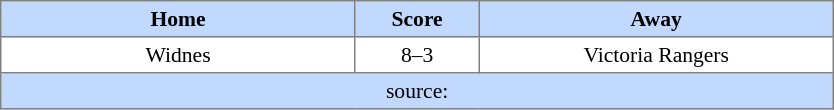<table border=1 style="border-collapse:collapse; font-size:90%; text-align:center;" cellpadding=3 cellspacing=0 width=44%>
<tr bgcolor=#C1D8FF>
<th width=19%>Home</th>
<th width=6%>Score</th>
<th width=19%>Away</th>
</tr>
<tr>
<td>Widnes</td>
<td>8–3</td>
<td>Victoria Rangers</td>
</tr>
<tr bgcolor=#C1D8FF>
<td colspan=3>source:</td>
</tr>
</table>
